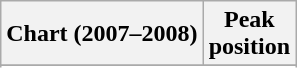<table class="wikitable sortable plainrowheaders" style="text-align:center">
<tr>
<th>Chart (2007–2008)</th>
<th>Peak<br>position</th>
</tr>
<tr>
</tr>
<tr>
</tr>
<tr>
</tr>
<tr>
</tr>
<tr>
</tr>
<tr>
</tr>
<tr>
</tr>
<tr>
</tr>
<tr>
</tr>
<tr>
</tr>
</table>
